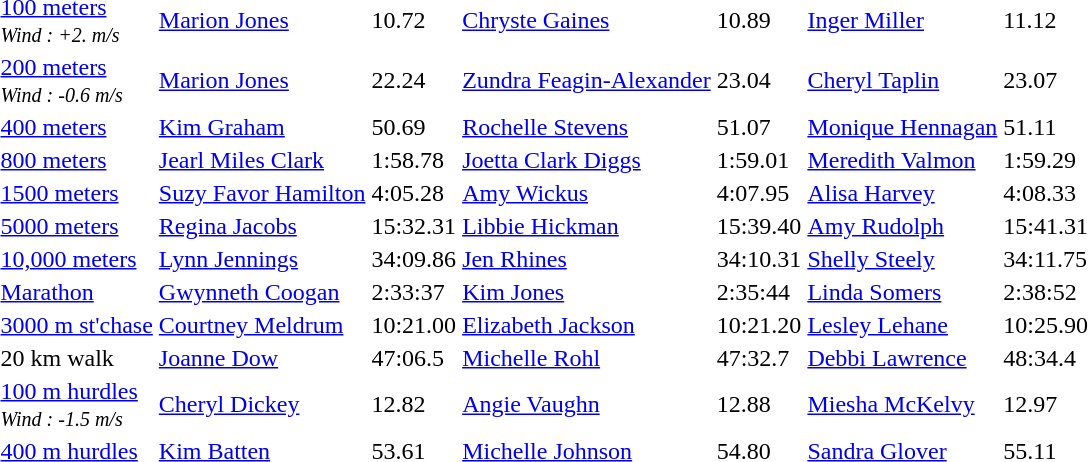<table>
<tr>
<td><a href='#'>100 meters</a><br><small><em>Wind : +2. m/s</em></small></td>
<td><a href='#'>Marion Jones</a></td>
<td>10.72</td>
<td><a href='#'>Chryste Gaines</a></td>
<td>10.89</td>
<td><a href='#'>Inger Miller</a></td>
<td>11.12</td>
</tr>
<tr>
<td><a href='#'>200 meters</a><br><small><em>Wind : -0.6 m/s</em></small></td>
<td><a href='#'>Marion Jones</a></td>
<td>22.24</td>
<td><a href='#'>Zundra Feagin-Alexander</a></td>
<td>23.04</td>
<td><a href='#'>Cheryl Taplin</a></td>
<td>23.07</td>
</tr>
<tr>
<td><a href='#'>400 meters</a></td>
<td><a href='#'>Kim Graham</a></td>
<td>50.69</td>
<td><a href='#'>Rochelle Stevens</a></td>
<td>51.07</td>
<td><a href='#'>Monique Hennagan</a></td>
<td>51.11</td>
</tr>
<tr>
<td><a href='#'>800 meters</a></td>
<td><a href='#'>Jearl Miles Clark</a></td>
<td>1:58.78</td>
<td><a href='#'>Joetta Clark Diggs</a></td>
<td>1:59.01</td>
<td><a href='#'>Meredith Valmon</a></td>
<td>1:59.29</td>
</tr>
<tr>
<td><a href='#'>1500 meters</a></td>
<td><a href='#'>Suzy Favor Hamilton</a></td>
<td>4:05.28</td>
<td><a href='#'>Amy Wickus</a></td>
<td>4:07.95</td>
<td><a href='#'>Alisa Harvey</a></td>
<td>4:08.33</td>
</tr>
<tr>
<td><a href='#'>5000 meters</a></td>
<td><a href='#'>Regina Jacobs</a></td>
<td>15:32.31</td>
<td><a href='#'>Libbie Hickman</a></td>
<td>15:39.40</td>
<td><a href='#'>Amy Rudolph</a></td>
<td>15:41.31</td>
</tr>
<tr>
<td><a href='#'>10,000 meters</a></td>
<td><a href='#'>Lynn Jennings</a></td>
<td>34:09.86</td>
<td><a href='#'>Jen Rhines</a></td>
<td>34:10.31</td>
<td><a href='#'>Shelly Steely</a></td>
<td>34:11.75</td>
</tr>
<tr>
<td><a href='#'>Marathon</a></td>
<td><a href='#'>Gwynneth Coogan</a></td>
<td>2:33:37</td>
<td><a href='#'>Kim Jones</a></td>
<td>2:35:44</td>
<td><a href='#'>Linda Somers</a></td>
<td>2:38:52</td>
</tr>
<tr>
<td><a href='#'>3000 m st'chase</a></td>
<td><a href='#'>Courtney Meldrum</a></td>
<td>10:21.00</td>
<td><a href='#'>Elizabeth Jackson</a></td>
<td>10:21.20</td>
<td><a href='#'>Lesley Lehane</a></td>
<td>10:25.90</td>
</tr>
<tr>
<td>20 km walk</td>
<td><a href='#'>Joanne Dow</a></td>
<td>47:06.5</td>
<td><a href='#'>Michelle Rohl</a></td>
<td>47:32.7</td>
<td><a href='#'>Debbi Lawrence</a></td>
<td>48:34.4</td>
</tr>
<tr>
<td><a href='#'>100 m hurdles</a><br><small><em>Wind : -1.5 m/s</em></small></td>
<td><a href='#'>Cheryl Dickey</a></td>
<td>12.82</td>
<td><a href='#'>Angie Vaughn</a></td>
<td>12.88</td>
<td><a href='#'>Miesha McKelvy</a></td>
<td>12.97</td>
</tr>
<tr>
<td><a href='#'>400 m hurdles</a></td>
<td><a href='#'>Kim Batten</a></td>
<td>53.61</td>
<td><a href='#'>Michelle Johnson</a></td>
<td>54.80</td>
<td><a href='#'>Sandra Glover</a></td>
<td>55.11</td>
</tr>
</table>
